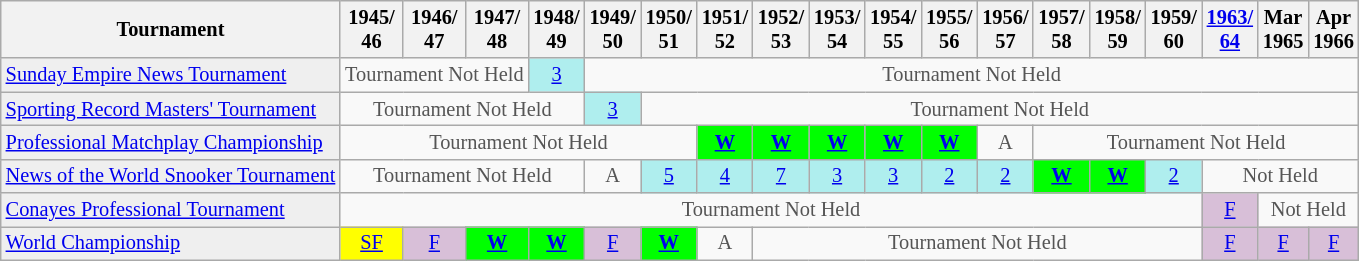<table class="wikitable"  style="font-size:85%;">
<tr>
<th><strong>Tournament</strong></th>
<th>1945/<br>46</th>
<th>1946/<br>47</th>
<th>1947/<br>48</th>
<th>1948/<br>49</th>
<th>1949/<br>50</th>
<th>1950/<br>51</th>
<th>1951/<br>52</th>
<th>1952/<br>53</th>
<th>1953/<br>54</th>
<th>1954/<br>55</th>
<th>1955/<br>56</th>
<th>1956/<br>57</th>
<th>1957/<br>58</th>
<th>1958/<br>59</th>
<th>1959/<br>60</th>
<th><a href='#'>1963/<br>64</a></th>
<th>Mar<br>1965</th>
<th>Apr<br>1966</th>
</tr>
<tr>
<td style="background:#EFEFEF;"><a href='#'>Sunday Empire News Tournament</a></td>
<td colspan="3" style="text-align:center; color:#555555;">Tournament Not Held</td>
<td align="center" style="background:#afeeee;"><a href='#'>3</a></td>
<td colspan="14" style="text-align:center; color:#555555;">Tournament Not Held</td>
</tr>
<tr>
<td style="background:#EFEFEF;"><a href='#'>Sporting Record Masters' Tournament</a></td>
<td colspan="4" style="text-align:center; color:#555555;">Tournament Not Held</td>
<td align="center" style="background:#afeeee;"><a href='#'>3</a></td>
<td colspan="13" style="text-align:center; color:#555555;">Tournament Not Held</td>
</tr>
<tr>
<td style="background:#EFEFEF;"><a href='#'>Professional Matchplay Championship</a></td>
<td colspan="6" style="text-align:center; color:#555555;">Tournament Not Held</td>
<td style="text-align:center; background:#0f0;"><a href='#'><strong>W</strong></a></td>
<td style="text-align:center; background:#0f0;"><a href='#'><strong>W</strong></a></td>
<td style="text-align:center; background:#0f0;"><a href='#'><strong>W</strong></a></td>
<td style="text-align:center; background:#0f0;"><a href='#'><strong>W</strong></a></td>
<td style="text-align:center; background:#0f0;"><a href='#'><strong>W</strong></a></td>
<td align="center" style="color:#555555;">A</td>
<td colspan="6" style="text-align:center; color:#555555;">Tournament Not Held</td>
</tr>
<tr>
<td style="background:#EFEFEF;"><a href='#'>News of the World Snooker Tournament</a></td>
<td colspan="4" style="text-align:center; color:#555555;">Tournament Not Held</td>
<td align="center" style="color:#555555;">A</td>
<td align="center" style="background:#afeeee;"><a href='#'>5</a></td>
<td align="center" style="background:#afeeee;"><a href='#'>4</a></td>
<td align="center" style="background:#afeeee;"><a href='#'>7</a></td>
<td align="center" style="background:#afeeee;"><a href='#'>3</a></td>
<td align="center" style="background:#afeeee;"><a href='#'>3</a></td>
<td align="center" style="background:#afeeee;"><a href='#'>2</a></td>
<td align="center" style="background:#afeeee;"><a href='#'>2</a></td>
<td align="center" style="background:#0f0;"><a href='#'><strong>W</strong></a></td>
<td align="center" style="background:#0f0;"><a href='#'><strong>W</strong></a></td>
<td align="center" style="background:#afeeee;"><a href='#'>2</a></td>
<td colspan="3" style="text-align:center; color:#555555;">Not Held</td>
</tr>
<tr>
<td style="background:#EFEFEF;"><a href='#'>Conayes Professional Tournament</a></td>
<td colspan="15" style="text-align:center; color:#555555;">Tournament Not Held</td>
<td style="text-align:center; background:#D8BFD8;"><a href='#'>F</a></td>
<td colspan="8" style="text-align:center; color:#555555;">Not Held</td>
</tr>
<tr>
<td style="background:#EFEFEF;"><a href='#'>World Championship</a></td>
<td style="text-align:center; background:yellow;"><a href='#'>SF</a></td>
<td style="text-align:center; background:#D8BFD8;"><a href='#'>F</a></td>
<td style="text-align:center; background:#0f0;"><a href='#'><strong>W</strong></a></td>
<td style="text-align:center; background:#0f0;"><a href='#'><strong>W</strong></a></td>
<td style="text-align:center; background:#D8BFD8;"><a href='#'>F</a></td>
<td style="text-align:center; background:#0f0;"><a href='#'><strong>W</strong></a></td>
<td align="center" style="color:#555555;">A</td>
<td colspan="8" style="text-align:center; color:#555555;">Tournament Not Held</td>
<td style="text-align:center; background:#D8BFD8;"><a href='#'>F</a></td>
<td style="text-align:center; background:#D8BFD8;"><a href='#'>F</a></td>
<td style="text-align:center; background:#D8BFD8;"><a href='#'>F</a></td>
</tr>
</table>
